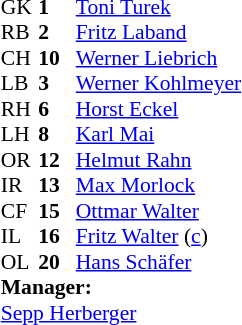<table style="font-size:90%; margin:0.2em auto;" cellspacing="0" cellpadding="0">
<tr>
<th width="25"></th>
<th width="25"></th>
</tr>
<tr>
<td>GK</td>
<td><strong>1</strong></td>
<td><a href='#'>Toni Turek</a></td>
</tr>
<tr>
<td>RB</td>
<td><strong>2</strong></td>
<td><a href='#'>Fritz Laband</a></td>
</tr>
<tr>
<td>CH</td>
<td><strong>10</strong></td>
<td><a href='#'>Werner Liebrich</a></td>
</tr>
<tr>
<td>LB</td>
<td><strong>3</strong></td>
<td><a href='#'>Werner Kohlmeyer</a></td>
</tr>
<tr>
<td>RH</td>
<td><strong>6</strong></td>
<td><a href='#'>Horst Eckel</a></td>
</tr>
<tr>
<td>LH</td>
<td><strong>8</strong></td>
<td><a href='#'>Karl Mai</a></td>
</tr>
<tr>
<td>OR</td>
<td><strong>12</strong></td>
<td><a href='#'>Helmut Rahn</a></td>
</tr>
<tr>
<td>IR</td>
<td><strong>13</strong></td>
<td><a href='#'>Max Morlock</a></td>
</tr>
<tr>
<td>CF</td>
<td><strong>15</strong></td>
<td><a href='#'>Ottmar Walter</a></td>
</tr>
<tr>
<td>IL</td>
<td><strong>16</strong></td>
<td><a href='#'>Fritz Walter</a> (<a href='#'>c</a>)</td>
</tr>
<tr>
<td>OL</td>
<td><strong>20</strong></td>
<td><a href='#'>Hans Schäfer</a></td>
</tr>
<tr>
<td colspan=3><strong>Manager:</strong></td>
</tr>
<tr>
<td colspan=4> <a href='#'>Sepp Herberger</a></td>
</tr>
</table>
